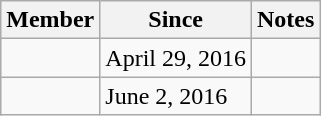<table class="wikitable sortable">
<tr>
<th>Member</th>
<th>Since</th>
<th>Notes</th>
</tr>
<tr>
<td></td>
<td>April 29, 2016</td>
<td></td>
</tr>
<tr>
<td></td>
<td>June 2, 2016</td>
<td></td>
</tr>
</table>
